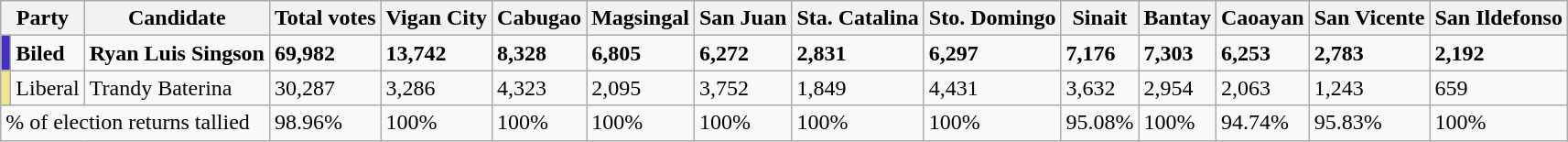<table class="wikitable">
<tr>
<th colspan="2" width="1px" align="left">Party</th>
<th>Candidate</th>
<th>Total votes</th>
<th>Vigan City</th>
<th>Cabugao</th>
<th>Magsingal</th>
<th>San Juan</th>
<th>Sta. Catalina</th>
<th>Sto. Domingo</th>
<th>Sinait</th>
<th>Bantay</th>
<th>Caoayan</th>
<th>San Vicente</th>
<th>San Ildefonso</th>
</tr>
<tr align="left">
<td bgcolor="452FC0"></td>
<td><strong>Biled</strong></td>
<td align="left"><strong>Ryan Luis Singson</strong></td>
<td><strong>69,982</strong></td>
<td><strong>13,742</strong></td>
<td><strong>8,328</strong></td>
<td><strong>6,805</strong></td>
<td><strong>6,272</strong></td>
<td><strong>2,831</strong></td>
<td><strong>6,297</strong></td>
<td><strong>7,176</strong></td>
<td><strong>7,303</strong></td>
<td><strong>6,253</strong></td>
<td><strong>2,783</strong></td>
<td><strong>2,192</strong></td>
</tr>
<tr align="left">
<td bgcolor="f0e68c"></td>
<td>Liberal</td>
<td align="left">Trandy Baterina</td>
<td>30,287</td>
<td>3,286</td>
<td>4,323</td>
<td>2,095</td>
<td>3,752</td>
<td>1,849</td>
<td>4,431</td>
<td>3,632</td>
<td>2,954</td>
<td>2,063</td>
<td>1,243</td>
<td>659</td>
</tr>
<tr>
<td colspan="3">% of election returns tallied</td>
<td>98.96%</td>
<td>100%</td>
<td>100%</td>
<td>100%</td>
<td>100%</td>
<td>100%</td>
<td>100%</td>
<td>95.08%</td>
<td>100%</td>
<td>94.74%</td>
<td>95.83%</td>
<td>100%</td>
</tr>
</table>
